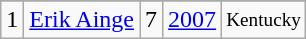<table class="wikitable">
<tr>
</tr>
<tr>
<td>1</td>
<td><a href='#'>Erik Ainge</a></td>
<td><abbr>7</abbr></td>
<td><a href='#'>2007</a></td>
<td style="font-size:80%;">Kentucky</td>
</tr>
</table>
